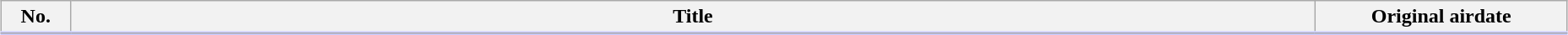<table class="wikitable" style="width:98%; margin:auto; background:#FFF;">
<tr style="border-bottom: 3px solid #CCF">
<th style="width:3em;">No.</th>
<th>Title</th>
<th style="width:12em;">Original airdate</th>
</tr>
<tr>
</tr>
</table>
